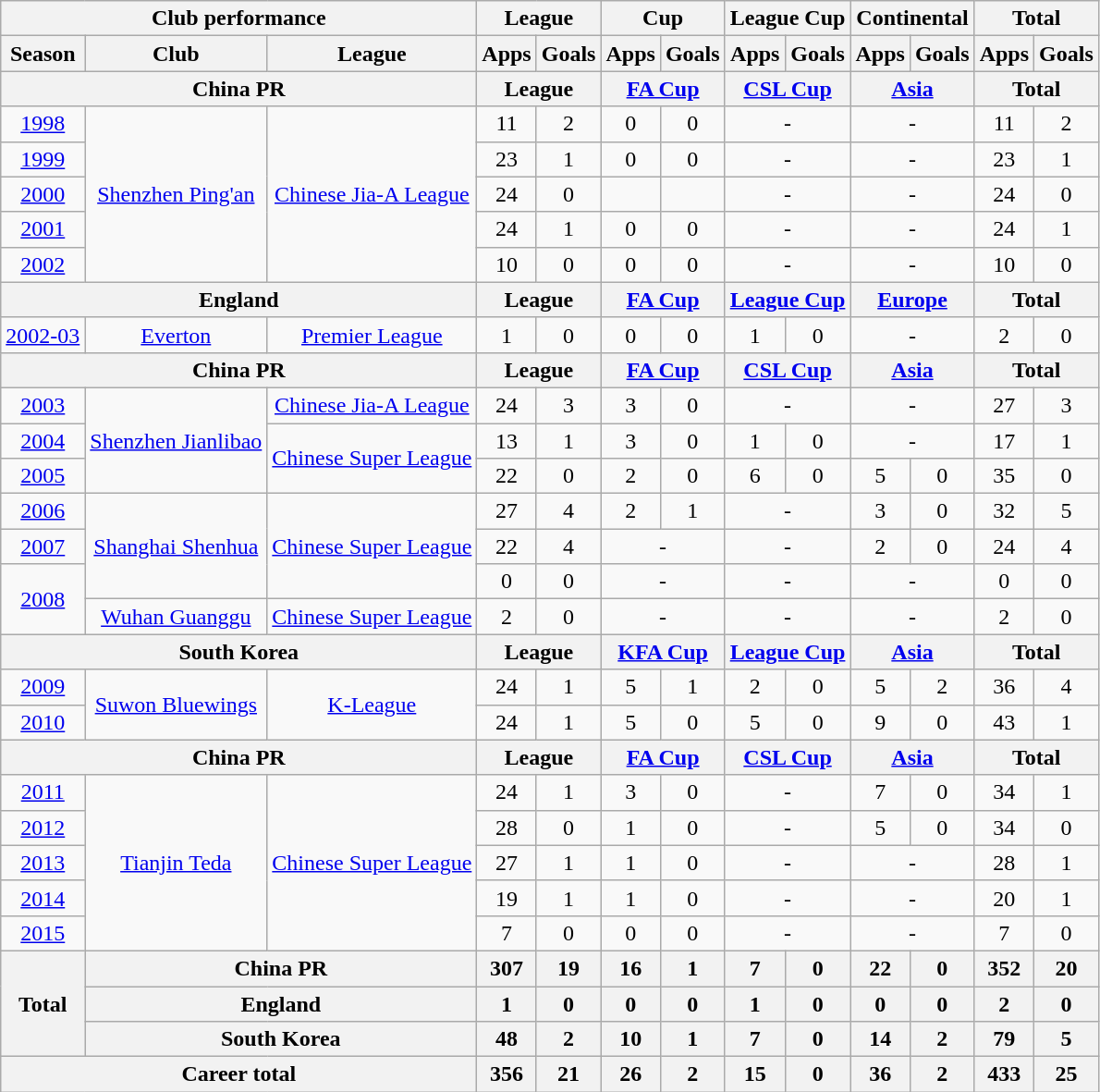<table class="wikitable" style="text-align:center">
<tr>
<th colspan=3>Club performance</th>
<th colspan=2>League</th>
<th colspan=2>Cup</th>
<th colspan=2>League Cup</th>
<th colspan=2>Continental</th>
<th colspan=2>Total</th>
</tr>
<tr>
<th>Season</th>
<th>Club</th>
<th>League</th>
<th>Apps</th>
<th>Goals</th>
<th>Apps</th>
<th>Goals</th>
<th>Apps</th>
<th>Goals</th>
<th>Apps</th>
<th>Goals</th>
<th>Apps</th>
<th>Goals</th>
</tr>
<tr>
<th colspan=3>China PR</th>
<th colspan=2>League</th>
<th colspan=2><a href='#'>FA Cup</a></th>
<th colspan=2><a href='#'>CSL Cup</a></th>
<th colspan=2><a href='#'>Asia</a></th>
<th colspan=2>Total</th>
</tr>
<tr>
<td><a href='#'>1998</a></td>
<td rowspan="5"><a href='#'>Shenzhen Ping'an</a></td>
<td rowspan="5"><a href='#'>Chinese Jia-A League</a></td>
<td>11</td>
<td>2</td>
<td>0</td>
<td>0</td>
<td colspan="2">-</td>
<td colspan="2">-</td>
<td>11</td>
<td>2</td>
</tr>
<tr>
<td><a href='#'>1999</a></td>
<td>23</td>
<td>1</td>
<td>0</td>
<td>0</td>
<td colspan="2">-</td>
<td colspan="2">-</td>
<td>23</td>
<td>1</td>
</tr>
<tr>
<td><a href='#'>2000</a></td>
<td>24</td>
<td>0</td>
<td></td>
<td></td>
<td colspan="2">-</td>
<td colspan="2">-</td>
<td>24</td>
<td>0</td>
</tr>
<tr>
<td><a href='#'>2001</a></td>
<td>24</td>
<td>1</td>
<td>0</td>
<td>0</td>
<td colspan="2">-</td>
<td colspan="2">-</td>
<td>24</td>
<td>1</td>
</tr>
<tr>
<td><a href='#'>2002</a></td>
<td>10</td>
<td>0</td>
<td>0</td>
<td>0</td>
<td colspan="2">-</td>
<td colspan="2">-</td>
<td>10</td>
<td>0</td>
</tr>
<tr>
<th colspan=3>England</th>
<th colspan=2>League</th>
<th colspan=2><a href='#'>FA Cup</a></th>
<th colspan=2><a href='#'>League Cup</a></th>
<th colspan=2><a href='#'>Europe</a></th>
<th colspan=2>Total</th>
</tr>
<tr>
<td><a href='#'>2002-03</a></td>
<td rowspan="1"><a href='#'>Everton</a></td>
<td rowspan="1"><a href='#'>Premier League</a></td>
<td>1</td>
<td>0</td>
<td>0</td>
<td>0</td>
<td>1</td>
<td>0</td>
<td colspan="2">-</td>
<td>2</td>
<td>0</td>
</tr>
<tr>
<th colspan=3>China PR</th>
<th colspan=2>League</th>
<th colspan=2><a href='#'>FA Cup</a></th>
<th colspan=2><a href='#'>CSL Cup</a></th>
<th colspan=2><a href='#'>Asia</a></th>
<th colspan=2>Total</th>
</tr>
<tr>
<td><a href='#'>2003</a></td>
<td rowspan="3"><a href='#'>Shenzhen Jianlibao</a></td>
<td rowspan="1"><a href='#'>Chinese Jia-A League</a></td>
<td>24</td>
<td>3</td>
<td>3</td>
<td>0</td>
<td colspan="2">-</td>
<td colspan="2">-</td>
<td>27</td>
<td>3</td>
</tr>
<tr>
<td><a href='#'>2004</a></td>
<td rowspan="2"><a href='#'>Chinese Super League</a></td>
<td>13</td>
<td>1</td>
<td>3</td>
<td>0</td>
<td>1</td>
<td>0</td>
<td colspan="2">-</td>
<td>17</td>
<td>1</td>
</tr>
<tr>
<td><a href='#'>2005</a></td>
<td>22</td>
<td>0</td>
<td>2</td>
<td>0</td>
<td>6</td>
<td>0</td>
<td>5</td>
<td>0</td>
<td>35</td>
<td>0</td>
</tr>
<tr>
<td><a href='#'>2006</a></td>
<td rowspan="3"><a href='#'>Shanghai Shenhua</a></td>
<td rowspan="3"><a href='#'>Chinese Super League</a></td>
<td>27</td>
<td>4</td>
<td>2</td>
<td>1</td>
<td colspan="2">-</td>
<td>3</td>
<td>0</td>
<td>32</td>
<td>5</td>
</tr>
<tr>
<td><a href='#'>2007</a></td>
<td>22</td>
<td>4</td>
<td colspan="2">-</td>
<td colspan="2">-</td>
<td>2</td>
<td>0</td>
<td>24</td>
<td>4</td>
</tr>
<tr>
<td rowspan="2"><a href='#'>2008</a></td>
<td>0</td>
<td>0</td>
<td colspan="2">-</td>
<td colspan="2">-</td>
<td colspan="2">-</td>
<td>0</td>
<td>0</td>
</tr>
<tr>
<td><a href='#'>Wuhan Guanggu</a></td>
<td rowspan="1"><a href='#'>Chinese Super League</a></td>
<td>2</td>
<td>0</td>
<td colspan="2">-</td>
<td colspan="2">-</td>
<td colspan="2">-</td>
<td>2</td>
<td>0</td>
</tr>
<tr>
<th colspan=3>South Korea</th>
<th colspan=2>League</th>
<th colspan=2><a href='#'>KFA Cup</a></th>
<th colspan=2><a href='#'>League Cup</a></th>
<th colspan=2><a href='#'>Asia</a></th>
<th colspan=2>Total</th>
</tr>
<tr>
<td><a href='#'>2009</a></td>
<td rowspan="2"><a href='#'>Suwon Bluewings</a></td>
<td rowspan="2"><a href='#'>K-League</a></td>
<td>24</td>
<td>1</td>
<td>5</td>
<td>1</td>
<td>2</td>
<td>0</td>
<td>5</td>
<td>2</td>
<td>36</td>
<td>4</td>
</tr>
<tr>
<td><a href='#'>2010</a></td>
<td>24</td>
<td>1</td>
<td>5</td>
<td>0</td>
<td>5</td>
<td>0</td>
<td>9</td>
<td>0</td>
<td>43</td>
<td>1</td>
</tr>
<tr>
<th colspan=3>China PR</th>
<th colspan=2>League</th>
<th colspan=2><a href='#'>FA Cup</a></th>
<th colspan=2><a href='#'>CSL Cup</a></th>
<th colspan=2><a href='#'>Asia</a></th>
<th colspan=2>Total</th>
</tr>
<tr>
<td><a href='#'>2011</a></td>
<td rowspan="5"><a href='#'>Tianjin Teda</a></td>
<td rowspan="5"><a href='#'>Chinese Super League</a></td>
<td>24</td>
<td>1</td>
<td>3</td>
<td>0</td>
<td colspan="2">-</td>
<td>7</td>
<td>0</td>
<td>34</td>
<td>1</td>
</tr>
<tr>
<td><a href='#'>2012</a></td>
<td>28</td>
<td>0</td>
<td>1</td>
<td>0</td>
<td colspan="2">-</td>
<td>5</td>
<td>0</td>
<td>34</td>
<td>0</td>
</tr>
<tr>
<td><a href='#'>2013</a></td>
<td>27</td>
<td>1</td>
<td>1</td>
<td>0</td>
<td colspan="2">-</td>
<td colspan="2">-</td>
<td>28</td>
<td>1</td>
</tr>
<tr>
<td><a href='#'>2014</a></td>
<td>19</td>
<td>1</td>
<td>1</td>
<td>0</td>
<td colspan="2">-</td>
<td colspan="2">-</td>
<td>20</td>
<td>1</td>
</tr>
<tr>
<td><a href='#'>2015</a></td>
<td>7</td>
<td>0</td>
<td>0</td>
<td>0</td>
<td colspan="2">-</td>
<td colspan="2">-</td>
<td>7</td>
<td>0</td>
</tr>
<tr>
<th rowspan=3>Total</th>
<th colspan=2>China PR</th>
<th>307</th>
<th>19</th>
<th>16</th>
<th>1</th>
<th>7</th>
<th>0</th>
<th>22</th>
<th>0</th>
<th>352</th>
<th>20</th>
</tr>
<tr>
<th colspan=2>England</th>
<th>1</th>
<th>0</th>
<th>0</th>
<th>0</th>
<th>1</th>
<th>0</th>
<th>0</th>
<th>0</th>
<th>2</th>
<th>0</th>
</tr>
<tr>
<th colspan=2>South Korea</th>
<th>48</th>
<th>2</th>
<th>10</th>
<th>1</th>
<th>7</th>
<th>0</th>
<th>14</th>
<th>2</th>
<th>79</th>
<th>5</th>
</tr>
<tr>
<th colspan=3>Career total</th>
<th>356</th>
<th>21</th>
<th>26</th>
<th>2</th>
<th>15</th>
<th>0</th>
<th>36</th>
<th>2</th>
<th>433</th>
<th>25</th>
</tr>
</table>
